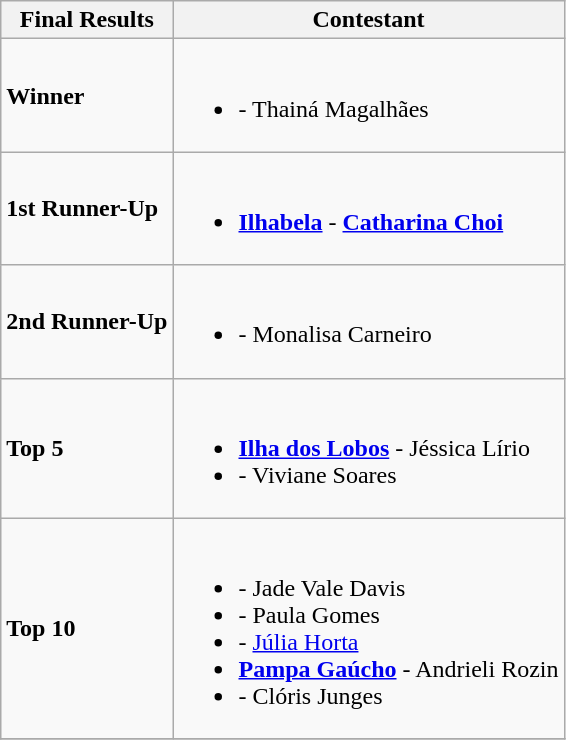<table class="wikitable">
<tr>
<th>Final Results</th>
<th>Contestant</th>
</tr>
<tr>
<td><strong>Winner</strong></td>
<td><br><ul><li><strong></strong> - Thainá Magalhães</li></ul></td>
</tr>
<tr>
<td><strong>1st Runner-Up</strong></td>
<td><br><ul><li><strong> <a href='#'>Ilhabela</a></strong> - <strong><a href='#'>Catharina Choi</a></strong></li></ul></td>
</tr>
<tr>
<td><strong>2nd Runner-Up</strong></td>
<td><br><ul><li><strong></strong> - Monalisa Carneiro</li></ul></td>
</tr>
<tr>
<td><strong>Top 5</strong></td>
<td><br><ul><li><strong> <a href='#'>Ilha dos Lobos</a></strong> - Jéssica Lírio</li><li><strong></strong> - Viviane Soares</li></ul></td>
</tr>
<tr>
<td><strong>Top 10</strong></td>
<td><br><ul><li><strong></strong> - Jade Vale Davis</li><li><strong></strong> - Paula Gomes</li><li><strong></strong> - <a href='#'>Júlia Horta</a></li><li><strong> <a href='#'>Pampa Gaúcho</a></strong> - Andrieli Rozin</li><li><strong></strong> - Clóris Junges</li></ul></td>
</tr>
<tr>
</tr>
</table>
